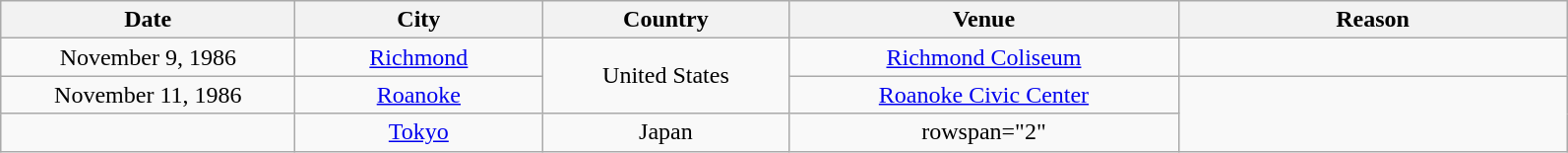<table class="wikitable" style="text-align:center;">
<tr>
<th scope="col" style="width:12em;">Date</th>
<th scope="col" style="width:10em;">City</th>
<th scope="col" style="width:10em;">Country</th>
<th scope="col" style="width:16em;">Venue</th>
<th scope="col" style="width:16em;">Reason</th>
</tr>
<tr>
<td>November 9, 1986</td>
<td><a href='#'>Richmond</a></td>
<td rowspan="2">United States</td>
<td><a href='#'>Richmond Coliseum</a></td>
</tr>
<tr>
<td>November 11, 1986</td>
<td><a href='#'>Roanoke</a></td>
<td><a href='#'>Roanoke Civic Center</a></td>
<td rowspan="2"></td>
</tr>
<tr>
<td></td>
<td rowspan="2"><a href='#'>Tokyo</a></td>
<td rowspan="2">Japan</td>
<td>rowspan="2" </td>
</tr>
</table>
